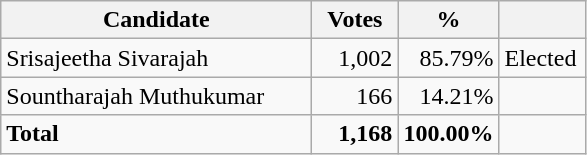<table class="wikitable" border="1" style="text-align:right;">
<tr>
<th align=left width="200">Candidate</th>
<th align=left width="50">Votes</th>
<th align=left width="40">%</th>
<th align=left width="50"></th>
</tr>
<tr>
<td align=left>Srisajeetha Sivarajah</td>
<td>1,002</td>
<td>85.79%</td>
<td align=left>Elected</td>
</tr>
<tr>
<td align=left>Sountharajah Muthukumar</td>
<td>166</td>
<td>14.21%</td>
<td></td>
</tr>
<tr>
<td align=left><strong>Total</strong></td>
<td><strong>1,168</strong></td>
<td><strong>100.00%</strong></td>
<td></td>
</tr>
</table>
